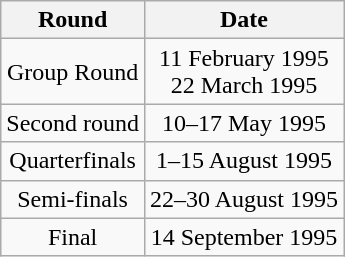<table class="wikitable" style="text-align: center">
<tr>
<th>Round</th>
<th>Date</th>
</tr>
<tr>
<td>Group Round</td>
<td>11 February 1995<br>22 March 1995</td>
</tr>
<tr>
<td>Second round</td>
<td>10–17 May 1995</td>
</tr>
<tr>
<td>Quarterfinals</td>
<td>1–15 August 1995</td>
</tr>
<tr>
<td>Semi-finals</td>
<td>22–30 August 1995</td>
</tr>
<tr>
<td>Final</td>
<td>14 September 1995</td>
</tr>
</table>
